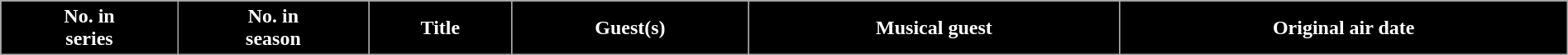<table class="wikitable plainrowheaders" style="width:100%;">
<tr>
<th style="background:#000000; color:#fff;">No. in<br>series</th>
<th style="background:#000000; color:#fff;">No. in<br>season</th>
<th style="background:#000000; color:#fff;">Title</th>
<th style="background:#000000; color:#fff;">Guest(s)</th>
<th style="background:#000000; color:#fff;">Musical guest</th>
<th style="background:#000000; color:#fff;">Original air date<br>










</th>
</tr>
</table>
